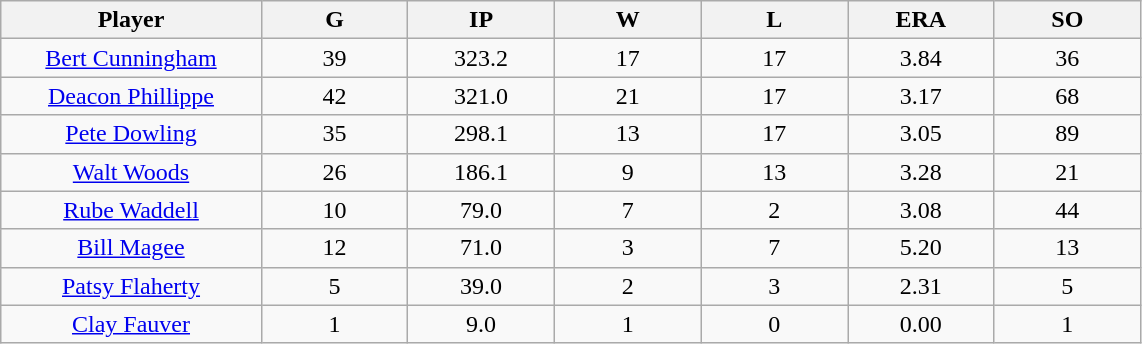<table class="wikitable sortable">
<tr>
<th bgcolor="#DDDDFF" width="16%">Player</th>
<th bgcolor="#DDDDFF" width="9%">G</th>
<th bgcolor="#DDDDFF" width="9%">IP</th>
<th bgcolor="#DDDDFF" width="9%">W</th>
<th bgcolor="#DDDDFF" width="9%">L</th>
<th bgcolor="#DDDDFF" width="9%">ERA</th>
<th bgcolor="#DDDDFF" width="9%">SO</th>
</tr>
<tr align="center">
<td><a href='#'>Bert Cunningham</a></td>
<td>39</td>
<td>323.2</td>
<td>17</td>
<td>17</td>
<td>3.84</td>
<td>36</td>
</tr>
<tr align=center>
<td><a href='#'>Deacon Phillippe</a></td>
<td>42</td>
<td>321.0</td>
<td>21</td>
<td>17</td>
<td>3.17</td>
<td>68</td>
</tr>
<tr align=center>
<td><a href='#'>Pete Dowling</a></td>
<td>35</td>
<td>298.1</td>
<td>13</td>
<td>17</td>
<td>3.05</td>
<td>89</td>
</tr>
<tr align=center>
<td><a href='#'>Walt Woods</a></td>
<td>26</td>
<td>186.1</td>
<td>9</td>
<td>13</td>
<td>3.28</td>
<td>21</td>
</tr>
<tr align=center>
<td><a href='#'>Rube Waddell</a></td>
<td>10</td>
<td>79.0</td>
<td>7</td>
<td>2</td>
<td>3.08</td>
<td>44</td>
</tr>
<tr align=center>
<td><a href='#'>Bill Magee</a></td>
<td>12</td>
<td>71.0</td>
<td>3</td>
<td>7</td>
<td>5.20</td>
<td>13</td>
</tr>
<tr align=center>
<td><a href='#'>Patsy Flaherty</a></td>
<td>5</td>
<td>39.0</td>
<td>2</td>
<td>3</td>
<td>2.31</td>
<td>5</td>
</tr>
<tr align=center>
<td><a href='#'>Clay Fauver</a></td>
<td>1</td>
<td>9.0</td>
<td>1</td>
<td>0</td>
<td>0.00</td>
<td>1</td>
</tr>
</table>
